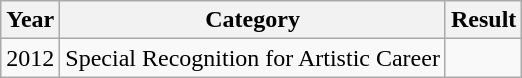<table class="wikitable">
<tr>
<th>Year</th>
<th>Category</th>
<th>Result</th>
</tr>
<tr>
<td>2012</td>
<td>Special Recognition for Artistic Career</td>
<td></td>
</tr>
</table>
